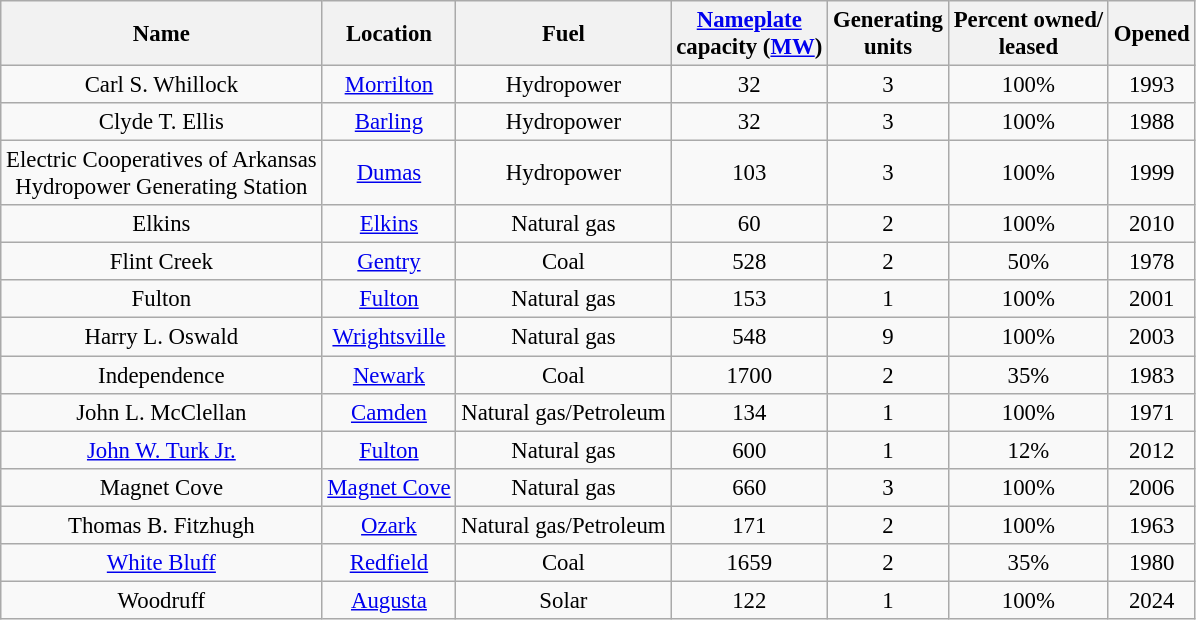<table class="wikitable sortable" style="font-size:95%; text-align:center;">
<tr>
<th>Name</th>
<th>Location</th>
<th>Fuel</th>
<th><a href='#'>Nameplate</a><br>capacity (<a href='#'>MW</a>)</th>
<th>Generating<br> units</th>
<th>Percent owned/<br>leased</th>
<th>Opened</th>
</tr>
<tr>
<td>Carl S. Whillock</td>
<td><a href='#'>Morrilton</a></td>
<td>Hydropower</td>
<td>32</td>
<td>3</td>
<td>100%</td>
<td>1993</td>
</tr>
<tr>
<td>Clyde T. Ellis</td>
<td><a href='#'>Barling</a></td>
<td>Hydropower</td>
<td>32</td>
<td>3</td>
<td>100%</td>
<td>1988</td>
</tr>
<tr>
<td>Electric Cooperatives of Arkansas<br> Hydropower Generating Station</td>
<td><a href='#'>Dumas</a></td>
<td>Hydropower</td>
<td>103</td>
<td>3</td>
<td>100%</td>
<td>1999</td>
</tr>
<tr>
<td>Elkins</td>
<td><a href='#'>Elkins</a></td>
<td>Natural gas</td>
<td>60</td>
<td>2</td>
<td>100%</td>
<td>2010</td>
</tr>
<tr>
<td>Flint Creek</td>
<td><a href='#'>Gentry</a></td>
<td>Coal</td>
<td>528</td>
<td>2</td>
<td>50%</td>
<td>1978</td>
</tr>
<tr>
<td>Fulton</td>
<td><a href='#'>Fulton</a></td>
<td>Natural gas</td>
<td>153</td>
<td>1</td>
<td>100%</td>
<td>2001</td>
</tr>
<tr>
<td>Harry L. Oswald</td>
<td><a href='#'>Wrightsville</a></td>
<td>Natural gas</td>
<td>548</td>
<td>9</td>
<td>100%</td>
<td>2003</td>
</tr>
<tr>
<td>Independence</td>
<td><a href='#'>Newark</a></td>
<td>Coal</td>
<td>1700</td>
<td>2</td>
<td>35%</td>
<td>1983</td>
</tr>
<tr>
<td>John L. McClellan</td>
<td><a href='#'>Camden</a></td>
<td>Natural gas/Petroleum</td>
<td>134</td>
<td>1</td>
<td>100%</td>
<td>1971</td>
</tr>
<tr>
<td><a href='#'>John W. Turk Jr.</a></td>
<td><a href='#'>Fulton</a></td>
<td>Natural gas</td>
<td>600</td>
<td>1</td>
<td>12%</td>
<td>2012</td>
</tr>
<tr>
<td>Magnet Cove</td>
<td><a href='#'>Magnet Cove</a></td>
<td>Natural gas</td>
<td>660</td>
<td>3</td>
<td>100%</td>
<td>2006</td>
</tr>
<tr>
<td>Thomas B. Fitzhugh</td>
<td><a href='#'>Ozark</a></td>
<td>Natural gas/Petroleum</td>
<td>171</td>
<td>2</td>
<td>100%</td>
<td>1963</td>
</tr>
<tr>
<td><a href='#'>White Bluff</a></td>
<td><a href='#'>Redfield</a></td>
<td>Coal</td>
<td>1659</td>
<td>2</td>
<td>35%</td>
<td>1980</td>
</tr>
<tr>
<td>Woodruff</td>
<td><a href='#'>Augusta</a></td>
<td>Solar</td>
<td>122</td>
<td>1</td>
<td>100%</td>
<td>2024</td>
</tr>
</table>
